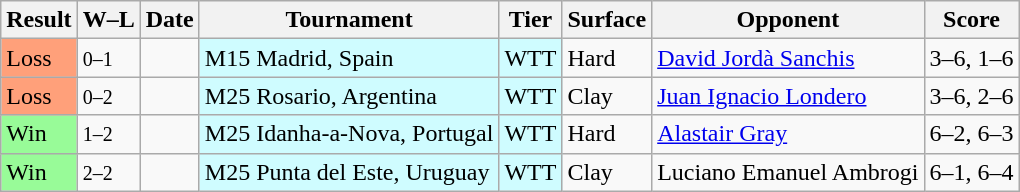<table class="sortable wikitable">
<tr>
<th>Result</th>
<th class="unsortable">W–L</th>
<th>Date</th>
<th>Tournament</th>
<th>Tier</th>
<th>Surface</th>
<th>Opponent</th>
<th class="unsortable">Score</th>
</tr>
<tr>
<td bgcolor=ffa07a>Loss</td>
<td><small>0–1</small></td>
<td></td>
<td style="background:#cffcff;">M15 Madrid, Spain</td>
<td style="background:#cffcff;">WTT</td>
<td>Hard</td>
<td> <a href='#'>David Jordà Sanchis</a></td>
<td>3–6, 1–6</td>
</tr>
<tr>
<td bgcolor=ffa07a>Loss</td>
<td><small>0–2</small></td>
<td></td>
<td style="background:#cffcff;">M25 Rosario, Argentina</td>
<td style="background:#cffcff;">WTT</td>
<td>Clay</td>
<td> <a href='#'>Juan Ignacio Londero</a></td>
<td>3–6, 2–6</td>
</tr>
<tr>
<td bgcolor=98fb98>Win</td>
<td><small>1–2</small></td>
<td></td>
<td style="background:#cffcff;">M25 Idanha-a-Nova, Portugal</td>
<td style="background:#cffcff;">WTT</td>
<td>Hard</td>
<td> <a href='#'>Alastair Gray</a></td>
<td>6–2, 6–3</td>
</tr>
<tr>
<td bgcolor=98fb98>Win</td>
<td><small>2–2</small></td>
<td></td>
<td style="background:#cffcff;">M25 Punta del Este, Uruguay</td>
<td style="background:#cffcff;">WTT</td>
<td>Clay</td>
<td> Luciano Emanuel Ambrogi</td>
<td>6–1, 6–4</td>
</tr>
</table>
